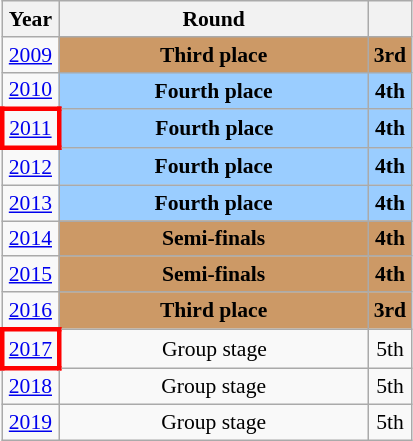<table class="wikitable" style="text-align: center; font-size:90%">
<tr>
<th>Year</th>
<th style="width:200px">Round</th>
<th></th>
</tr>
<tr>
<td><a href='#'>2009</a></td>
<td bgcolor="cc9966"><strong>Third place</strong></td>
<td bgcolor="cc9966"><strong>3rd</strong></td>
</tr>
<tr>
<td><a href='#'>2010</a></td>
<td bgcolor="9acdff"><strong>Fourth place</strong></td>
<td bgcolor="9acdff"><strong>4th</strong></td>
</tr>
<tr>
<td style="border: 3px solid red"><a href='#'>2011</a></td>
<td bgcolor="9acdff"><strong>Fourth place</strong></td>
<td bgcolor="9acdff"><strong>4th</strong></td>
</tr>
<tr>
<td><a href='#'>2012</a></td>
<td bgcolor="9acdff"><strong>Fourth place</strong></td>
<td bgcolor="9acdff"><strong>4th</strong></td>
</tr>
<tr>
<td><a href='#'>2013</a></td>
<td bgcolor="9acdff"><strong>Fourth place</strong></td>
<td bgcolor="9acdff"><strong>4th</strong></td>
</tr>
<tr>
<td><a href='#'>2014</a></td>
<td bgcolor="cc9966"><strong>Semi-finals</strong></td>
<td bgcolor="cc9966"><strong>4th</strong></td>
</tr>
<tr>
<td><a href='#'>2015</a></td>
<td bgcolor="cc9966"><strong>Semi-finals</strong></td>
<td bgcolor="cc9966"><strong>4th</strong></td>
</tr>
<tr>
<td><a href='#'>2016</a></td>
<td bgcolor="cc9966"><strong>Third place</strong></td>
<td bgcolor="cc9966"><strong>3rd</strong></td>
</tr>
<tr>
<td style="border: 3px solid red"><a href='#'>2017</a></td>
<td>Group stage</td>
<td>5th</td>
</tr>
<tr>
<td><a href='#'>2018</a></td>
<td>Group stage</td>
<td>5th</td>
</tr>
<tr>
<td><a href='#'>2019</a></td>
<td>Group stage</td>
<td>5th</td>
</tr>
</table>
